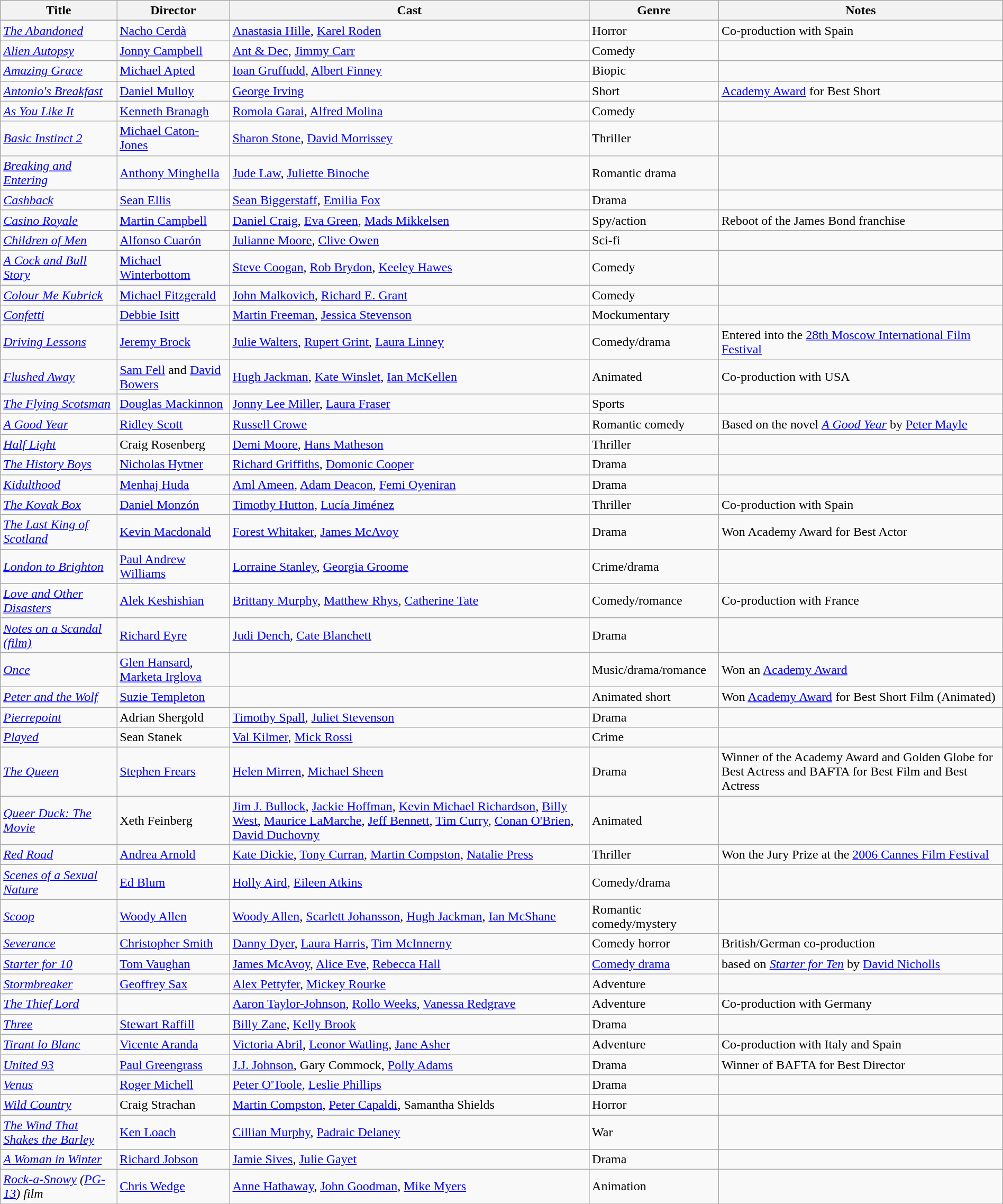<table class="wikitable sortable" style="width:100%;">
<tr>
<th>Title</th>
<th>Director</th>
<th>Cast</th>
<th>Genre</th>
<th>Notes</th>
</tr>
<tr>
</tr>
<tr>
</tr>
<tr>
<td><em><a href='#'>The Abandoned</a></em></td>
<td><a href='#'>Nacho Cerdà</a></td>
<td><a href='#'>Anastasia Hille</a>, <a href='#'>Karel Roden</a></td>
<td>Horror</td>
<td>Co-production with Spain</td>
</tr>
<tr>
<td><em><a href='#'>Alien Autopsy</a></em></td>
<td><a href='#'>Jonny Campbell</a></td>
<td><a href='#'>Ant & Dec</a>, <a href='#'>Jimmy Carr</a></td>
<td>Comedy</td>
<td></td>
</tr>
<tr>
<td><em><a href='#'>Amazing Grace</a></em></td>
<td><a href='#'>Michael Apted</a></td>
<td><a href='#'>Ioan Gruffudd</a>, <a href='#'>Albert Finney</a></td>
<td>Biopic</td>
<td></td>
</tr>
<tr>
<td><em><a href='#'>Antonio's Breakfast</a></em></td>
<td><a href='#'>Daniel Mulloy</a></td>
<td><a href='#'>George Irving</a></td>
<td>Short</td>
<td><a href='#'>Academy Award</a> for Best Short</td>
</tr>
<tr>
<td><em><a href='#'>As You Like It</a></em></td>
<td><a href='#'>Kenneth Branagh</a></td>
<td><a href='#'>Romola Garai</a>, <a href='#'>Alfred Molina</a></td>
<td>Comedy</td>
<td></td>
</tr>
<tr>
<td><em><a href='#'>Basic Instinct 2</a></em></td>
<td><a href='#'>Michael Caton-Jones</a></td>
<td><a href='#'>Sharon Stone</a>, <a href='#'>David Morrissey</a></td>
<td>Thriller</td>
<td></td>
</tr>
<tr>
<td><em><a href='#'>Breaking and Entering</a></em></td>
<td><a href='#'>Anthony Minghella</a></td>
<td><a href='#'>Jude Law</a>, <a href='#'>Juliette Binoche</a></td>
<td>Romantic drama</td>
<td></td>
</tr>
<tr>
<td><em><a href='#'>Cashback</a></em></td>
<td><a href='#'>Sean Ellis</a></td>
<td><a href='#'>Sean Biggerstaff</a>, <a href='#'>Emilia Fox</a></td>
<td>Drama</td>
<td></td>
</tr>
<tr>
<td><em><a href='#'>Casino Royale</a></em></td>
<td><a href='#'>Martin Campbell</a></td>
<td><a href='#'>Daniel Craig</a>, <a href='#'>Eva Green</a>, <a href='#'>Mads Mikkelsen</a></td>
<td>Spy/action</td>
<td>Reboot of the James Bond franchise</td>
</tr>
<tr>
<td><em><a href='#'>Children of Men</a></em></td>
<td><a href='#'>Alfonso Cuarón</a></td>
<td><a href='#'>Julianne Moore</a>, <a href='#'>Clive Owen</a></td>
<td>Sci-fi</td>
<td></td>
</tr>
<tr>
<td><em><a href='#'>A Cock and Bull Story</a></em></td>
<td><a href='#'>Michael Winterbottom</a></td>
<td><a href='#'>Steve Coogan</a>, <a href='#'>Rob Brydon</a>, <a href='#'>Keeley Hawes</a></td>
<td>Comedy</td>
<td></td>
</tr>
<tr>
<td><em><a href='#'>Colour Me Kubrick</a></em></td>
<td><a href='#'>Michael Fitzgerald</a></td>
<td><a href='#'>John Malkovich</a>, <a href='#'>Richard E. Grant</a></td>
<td>Comedy</td>
<td></td>
</tr>
<tr>
<td><em><a href='#'>Confetti</a></em></td>
<td><a href='#'>Debbie Isitt</a></td>
<td><a href='#'>Martin Freeman</a>, <a href='#'>Jessica Stevenson</a></td>
<td>Mockumentary</td>
<td></td>
</tr>
<tr>
<td><em><a href='#'>Driving Lessons</a></em></td>
<td><a href='#'>Jeremy Brock</a></td>
<td><a href='#'>Julie Walters</a>, <a href='#'>Rupert Grint</a>, <a href='#'>Laura Linney</a></td>
<td>Comedy/drama</td>
<td>Entered into the <a href='#'>28th Moscow International Film Festival</a></td>
</tr>
<tr>
<td><em><a href='#'>Flushed Away</a></em></td>
<td><a href='#'>Sam Fell</a> and <a href='#'>David Bowers</a></td>
<td><a href='#'>Hugh Jackman</a>, <a href='#'>Kate Winslet</a>, <a href='#'>Ian McKellen</a></td>
<td>Animated</td>
<td>Co-production with USA</td>
</tr>
<tr>
<td><em><a href='#'>The Flying Scotsman</a></em></td>
<td><a href='#'>Douglas Mackinnon</a></td>
<td><a href='#'>Jonny Lee Miller</a>, <a href='#'>Laura Fraser</a></td>
<td>Sports</td>
<td></td>
</tr>
<tr>
<td><em><a href='#'>A Good Year</a></em></td>
<td><a href='#'>Ridley Scott</a></td>
<td><a href='#'>Russell Crowe</a></td>
<td>Romantic comedy</td>
<td>Based on the novel <em><a href='#'>A Good Year</a></em> by <a href='#'>Peter Mayle</a></td>
</tr>
<tr>
<td><em><a href='#'>Half Light</a></em></td>
<td>Craig Rosenberg</td>
<td><a href='#'>Demi Moore</a>, <a href='#'>Hans Matheson</a></td>
<td>Thriller</td>
<td></td>
</tr>
<tr>
<td><em><a href='#'>The History Boys</a></em></td>
<td><a href='#'>Nicholas Hytner</a></td>
<td><a href='#'>Richard Griffiths</a>, <a href='#'>Domonic Cooper</a></td>
<td>Drama</td>
<td></td>
</tr>
<tr>
<td><em><a href='#'>Kidulthood</a></em></td>
<td><a href='#'>Menhaj Huda</a></td>
<td><a href='#'>Aml Ameen</a>, <a href='#'>Adam Deacon</a>, <a href='#'>Femi Oyeniran</a></td>
<td>Drama</td>
<td></td>
</tr>
<tr>
<td><em><a href='#'>The Kovak Box</a></em></td>
<td><a href='#'>Daniel Monzón</a></td>
<td><a href='#'>Timothy Hutton</a>, <a href='#'>Lucía Jiménez</a></td>
<td>Thriller</td>
<td>Co-production with Spain</td>
</tr>
<tr>
<td><em><a href='#'>The Last King of Scotland</a></em></td>
<td><a href='#'>Kevin Macdonald</a></td>
<td><a href='#'>Forest Whitaker</a>, <a href='#'>James McAvoy</a></td>
<td>Drama</td>
<td>Won Academy Award for Best Actor</td>
</tr>
<tr>
<td><em><a href='#'>London to Brighton</a></em></td>
<td><a href='#'>Paul Andrew Williams</a></td>
<td><a href='#'>Lorraine Stanley</a>, <a href='#'>Georgia Groome</a></td>
<td>Crime/drama</td>
<td></td>
</tr>
<tr>
<td><em><a href='#'>Love and Other Disasters</a></em></td>
<td><a href='#'>Alek Keshishian</a></td>
<td><a href='#'>Brittany Murphy</a>, <a href='#'>Matthew Rhys</a>, <a href='#'>Catherine Tate</a></td>
<td>Comedy/romance</td>
<td>Co-production with France</td>
</tr>
<tr>
<td><em><a href='#'>Notes on a Scandal (film)</a></em></td>
<td><a href='#'>Richard Eyre</a></td>
<td><a href='#'>Judi Dench</a>, <a href='#'>Cate Blanchett</a></td>
<td>Drama</td>
<td></td>
</tr>
<tr>
<td><em><a href='#'>Once</a></em></td>
<td><a href='#'>Glen Hansard</a>, <a href='#'>Marketa Irglova</a></td>
<td></td>
<td>Music/drama/romance</td>
<td>Won an <a href='#'>Academy Award</a></td>
</tr>
<tr>
<td><em><a href='#'>Peter and the Wolf</a></em></td>
<td><a href='#'>Suzie Templeton</a></td>
<td></td>
<td>Animated short</td>
<td>Won <a href='#'>Academy Award</a> for Best Short Film (Animated)</td>
</tr>
<tr>
<td><em><a href='#'>Pierrepoint</a></em></td>
<td>Adrian Shergold</td>
<td><a href='#'>Timothy Spall</a>, <a href='#'>Juliet Stevenson</a></td>
<td>Drama</td>
<td></td>
</tr>
<tr>
<td><em><a href='#'>Played</a></em></td>
<td>Sean Stanek</td>
<td><a href='#'>Val Kilmer</a>, <a href='#'>Mick Rossi</a></td>
<td>Crime</td>
<td></td>
</tr>
<tr>
<td><em><a href='#'>The Queen</a></em></td>
<td><a href='#'>Stephen Frears</a></td>
<td><a href='#'>Helen Mirren</a>, <a href='#'>Michael Sheen</a></td>
<td>Drama</td>
<td>Winner of the Academy Award and Golden Globe for Best Actress and BAFTA for Best Film and Best Actress</td>
</tr>
<tr>
<td><em><a href='#'>Queer Duck: The Movie</a></em></td>
<td>Xeth Feinberg</td>
<td><a href='#'>Jim J. Bullock</a>, <a href='#'>Jackie Hoffman</a>, <a href='#'>Kevin Michael Richardson</a>, <a href='#'>Billy West</a>, <a href='#'>Maurice LaMarche</a>, <a href='#'>Jeff Bennett</a>, <a href='#'>Tim Curry</a>, <a href='#'>Conan O'Brien</a>, <a href='#'>David Duchovny</a></td>
<td>Animated</td>
<td></td>
</tr>
<tr>
<td><em><a href='#'>Red Road</a></em></td>
<td><a href='#'>Andrea Arnold</a></td>
<td><a href='#'>Kate Dickie</a>, <a href='#'>Tony Curran</a>, <a href='#'>Martin Compston</a>, <a href='#'>Natalie Press</a></td>
<td>Thriller</td>
<td>Won the Jury Prize at the <a href='#'>2006 Cannes Film Festival</a></td>
</tr>
<tr>
<td><em><a href='#'>Scenes of a Sexual Nature</a></em></td>
<td><a href='#'>Ed Blum</a></td>
<td><a href='#'>Holly Aird</a>, <a href='#'>Eileen Atkins</a></td>
<td>Comedy/drama</td>
<td></td>
</tr>
<tr>
<td><em><a href='#'>Scoop</a></em></td>
<td><a href='#'>Woody Allen</a></td>
<td><a href='#'>Woody Allen</a>, <a href='#'>Scarlett Johansson</a>, <a href='#'>Hugh Jackman</a>, <a href='#'>Ian McShane</a></td>
<td>Romantic comedy/mystery</td>
<td></td>
</tr>
<tr>
<td><em><a href='#'>Severance</a></em></td>
<td><a href='#'>Christopher Smith</a></td>
<td><a href='#'>Danny Dyer</a>, <a href='#'>Laura Harris</a>, <a href='#'>Tim McInnerny</a></td>
<td>Comedy horror</td>
<td>British/German co-production</td>
</tr>
<tr>
<td><em><a href='#'>Starter for 10</a></em></td>
<td><a href='#'>Tom Vaughan</a></td>
<td><a href='#'>James McAvoy</a>, <a href='#'>Alice Eve</a>, <a href='#'>Rebecca Hall</a></td>
<td><a href='#'>Comedy drama</a></td>
<td>based on <em><a href='#'>Starter for Ten</a></em> by <a href='#'>David Nicholls</a></td>
</tr>
<tr>
<td><em><a href='#'>Stormbreaker</a></em></td>
<td><a href='#'>Geoffrey Sax</a></td>
<td><a href='#'>Alex Pettyfer</a>, <a href='#'>Mickey Rourke</a></td>
<td>Adventure</td>
<td></td>
</tr>
<tr>
<td><em><a href='#'>The Thief Lord</a></em></td>
<td></td>
<td><a href='#'>Aaron Taylor-Johnson</a>, <a href='#'>Rollo Weeks</a>, <a href='#'>Vanessa Redgrave</a></td>
<td>Adventure</td>
<td>Co-production with Germany</td>
</tr>
<tr>
<td><em><a href='#'>Three</a></em></td>
<td><a href='#'>Stewart Raffill</a></td>
<td><a href='#'>Billy Zane</a>, <a href='#'>Kelly Brook</a></td>
<td>Drama</td>
<td></td>
</tr>
<tr>
<td><em><a href='#'>Tirant lo Blanc</a></em></td>
<td><a href='#'>Vicente Aranda</a></td>
<td><a href='#'>Victoria Abril</a>, <a href='#'>Leonor Watling</a>, <a href='#'>Jane Asher</a></td>
<td>Adventure</td>
<td>Co-production with Italy and Spain</td>
</tr>
<tr>
<td><em><a href='#'>United 93</a></em></td>
<td><a href='#'>Paul Greengrass</a></td>
<td><a href='#'>J.J. Johnson</a>, Gary Commock, <a href='#'>Polly Adams</a></td>
<td>Drama</td>
<td>Winner of BAFTA for Best Director</td>
</tr>
<tr>
<td><em><a href='#'>Venus</a></em></td>
<td><a href='#'>Roger Michell</a></td>
<td><a href='#'>Peter O'Toole</a>, <a href='#'>Leslie Phillips</a></td>
<td>Drama</td>
<td></td>
</tr>
<tr>
<td><em><a href='#'>Wild Country</a></em></td>
<td>Craig Strachan</td>
<td><a href='#'>Martin Compston</a>, <a href='#'>Peter Capaldi</a>, Samantha Shields</td>
<td>Horror</td>
<td></td>
</tr>
<tr>
<td><em><a href='#'>The Wind That Shakes the Barley</a></em></td>
<td><a href='#'>Ken Loach</a></td>
<td><a href='#'>Cillian Murphy</a>, <a href='#'>Padraic Delaney</a></td>
<td>War</td>
<td></td>
</tr>
<tr>
<td><em><a href='#'>A Woman in Winter</a></em></td>
<td><a href='#'>Richard Jobson</a></td>
<td><a href='#'>Jamie Sives</a>, <a href='#'>Julie Gayet</a></td>
<td>Drama</td>
<td></td>
</tr>
<tr>
<td><em><a href='#'>Rock-a-Snowy</a> (<a href='#'>PG-13</a>) film</em></td>
<td><a href='#'>Chris Wedge</a></td>
<td><a href='#'>Anne Hathaway</a>, <a href='#'>John Goodman</a>, <a href='#'>Mike Myers</a></td>
<td>Animation</td>
<td></td>
</tr>
<tr>
</tr>
</table>
